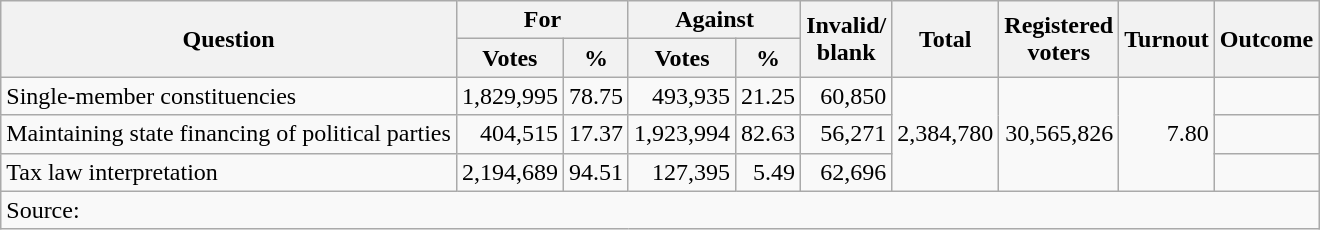<table class=wikitable style=text-align:right>
<tr>
<th rowspan=2>Question</th>
<th colspan=2>For</th>
<th colspan=2>Against</th>
<th rowspan=2>Invalid/<br>blank</th>
<th rowspan=2>Total</th>
<th rowspan=2>Registered<br>voters</th>
<th rowspan=2>Turnout</th>
<th rowspan=2>Outcome</th>
</tr>
<tr>
<th>Votes</th>
<th>%</th>
<th>Votes</th>
<th>%</th>
</tr>
<tr>
<td align=left>Single-member constituencies</td>
<td>1,829,995</td>
<td>78.75</td>
<td>493,935</td>
<td>21.25</td>
<td>60,850</td>
<td rowspan=3>2,384,780</td>
<td rowspan=3>30,565,826</td>
<td rowspan=3>7.80</td>
<td></td>
</tr>
<tr>
<td align=left>Maintaining state financing of political parties</td>
<td>404,515</td>
<td>17.37</td>
<td>1,923,994</td>
<td>82.63</td>
<td>56,271</td>
<td></td>
</tr>
<tr>
<td align=left>Tax law interpretation</td>
<td>2,194,689</td>
<td>94.51</td>
<td>127,395</td>
<td>5.49</td>
<td>62,696</td>
<td></td>
</tr>
<tr>
<td colspan=13 align=left>Source: </td>
</tr>
</table>
